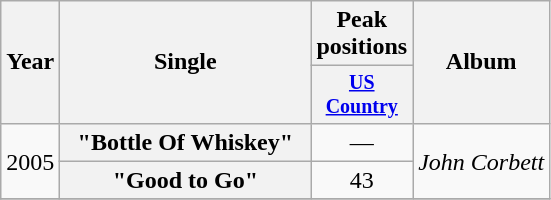<table class="wikitable plainrowheaders" style="text-align:center;">
<tr>
<th rowspan="2">Year</th>
<th rowspan="2" style="width:10em;">Single</th>
<th colspan="1">Peak positions</th>
<th rowspan="2">Album</th>
</tr>
<tr style="font-size:smaller;">
<th width="60"><a href='#'>US Country</a></th>
</tr>
<tr>
<td rowspan="2">2005</td>
<th scope="row">"Bottle Of Whiskey"</th>
<td>―</td>
<td align="left" rowspan="2"><em>John Corbett</em></td>
</tr>
<tr>
<th scope="row">"Good to Go"</th>
<td>43</td>
</tr>
<tr>
</tr>
</table>
